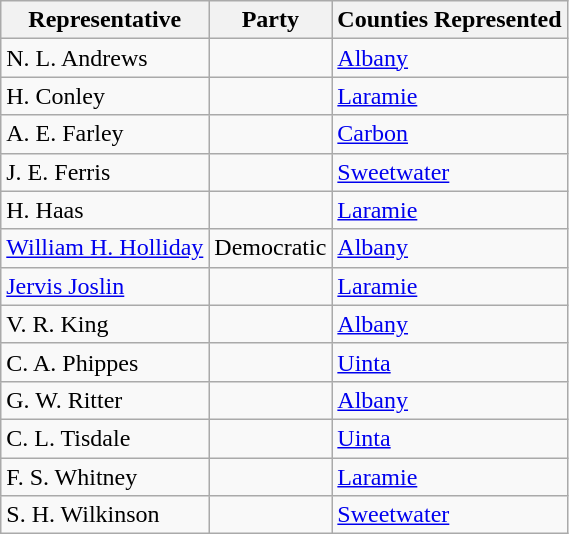<table class="wikitable">
<tr>
<th>Representative</th>
<th>Party</th>
<th>Counties Represented</th>
</tr>
<tr>
<td>N. L. Andrews</td>
<td></td>
<td><a href='#'>Albany</a></td>
</tr>
<tr>
<td>H. Conley</td>
<td></td>
<td><a href='#'>Laramie</a></td>
</tr>
<tr>
<td>A. E. Farley</td>
<td></td>
<td><a href='#'>Carbon</a></td>
</tr>
<tr>
<td>J. E. Ferris</td>
<td></td>
<td><a href='#'>Sweetwater</a></td>
</tr>
<tr>
<td>H. Haas</td>
<td></td>
<td><a href='#'>Laramie</a></td>
</tr>
<tr>
<td><a href='#'>William H. Holliday</a></td>
<td>Democratic</td>
<td><a href='#'>Albany</a></td>
</tr>
<tr>
<td><a href='#'>Jervis Joslin</a></td>
<td></td>
<td><a href='#'>Laramie</a></td>
</tr>
<tr>
<td>V. R. King</td>
<td></td>
<td><a href='#'>Albany</a></td>
</tr>
<tr>
<td>C. A. Phippes</td>
<td></td>
<td><a href='#'>Uinta</a></td>
</tr>
<tr>
<td>G. W. Ritter</td>
<td></td>
<td><a href='#'>Albany</a></td>
</tr>
<tr>
<td>C. L. Tisdale</td>
<td></td>
<td><a href='#'>Uinta</a></td>
</tr>
<tr>
<td>F. S. Whitney</td>
<td></td>
<td><a href='#'>Laramie</a></td>
</tr>
<tr>
<td>S. H. Wilkinson</td>
<td></td>
<td><a href='#'>Sweetwater</a></td>
</tr>
</table>
